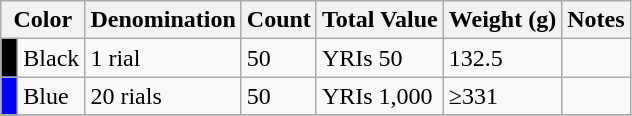<table class="wikitable">
<tr>
<th colspan=2>Color</th>
<th>Denomination</th>
<th>Count</th>
<th>Total Value</th>
<th>Weight (g)</th>
<th>Notes</th>
</tr>
<tr>
<td style="background:Black"> </td>
<td>Black</td>
<td>1 rial</td>
<td>50</td>
<td>YRIs 50</td>
<td>132.5</td>
<td></td>
</tr>
<tr>
<td style="background:Blue"> </td>
<td>Blue</td>
<td>20 rials</td>
<td>50</td>
<td>YRIs 1,000</td>
<td>≥331</td>
<td></td>
</tr>
<tr>
</tr>
</table>
